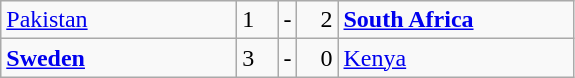<table class="wikitable">
<tr>
<td width=150> <a href='#'>Pakistan</a></td>
<td style="width:20px; text-align:left;">1</td>
<td>-</td>
<td style="width:20px; text-align:right;">2</td>
<td width=150> <strong><a href='#'>South Africa</a></strong></td>
</tr>
<tr>
<td> <strong><a href='#'>Sweden</a></strong></td>
<td style="text-align:left;">3</td>
<td>-</td>
<td style="text-align:right;">0</td>
<td> <a href='#'>Kenya</a></td>
</tr>
</table>
